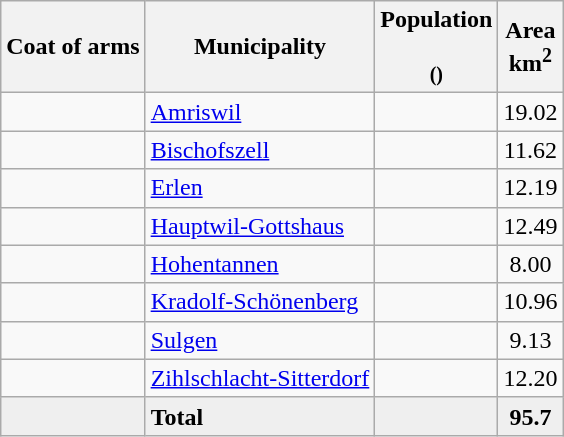<table class="wikitable">
<tr>
<th>Coat of arms</th>
<th>Municipality</th>
<th>Population<br><small><br>()</small></th>
<th>Area <br>km<sup>2</sup></th>
</tr>
<tr>
<td></td>
<td><a href='#'>Amriswil</a></td>
<td align="center"></td>
<td align="center">19.02</td>
</tr>
<tr>
<td></td>
<td><a href='#'>Bischofszell</a></td>
<td align="center"></td>
<td align="center">11.62</td>
</tr>
<tr>
<td></td>
<td><a href='#'>Erlen</a></td>
<td align="center"></td>
<td align="center">12.19</td>
</tr>
<tr>
<td></td>
<td><a href='#'>Hauptwil-Gottshaus</a></td>
<td align="center"></td>
<td align="center">12.49</td>
</tr>
<tr>
<td></td>
<td><a href='#'>Hohentannen</a></td>
<td align="center"></td>
<td align="center">8.00</td>
</tr>
<tr>
<td></td>
<td><a href='#'>Kradolf-Schönenberg</a></td>
<td align="center"></td>
<td align="center">10.96</td>
</tr>
<tr>
<td></td>
<td><a href='#'>Sulgen</a></td>
<td align="center"></td>
<td align="center">9.13</td>
</tr>
<tr>
<td></td>
<td><a href='#'>Zihlschlacht-Sitterdorf</a></td>
<td align="center"></td>
<td align="center">12.20</td>
</tr>
<tr>
<td bgcolor="#EFEFEF"></td>
<td bgcolor="#EFEFEF"><strong>Total</strong></td>
<td bgcolor="#EFEFEF" align="center"></td>
<td bgcolor="#EFEFEF" align="center"><strong>95.7</strong></td>
</tr>
</table>
